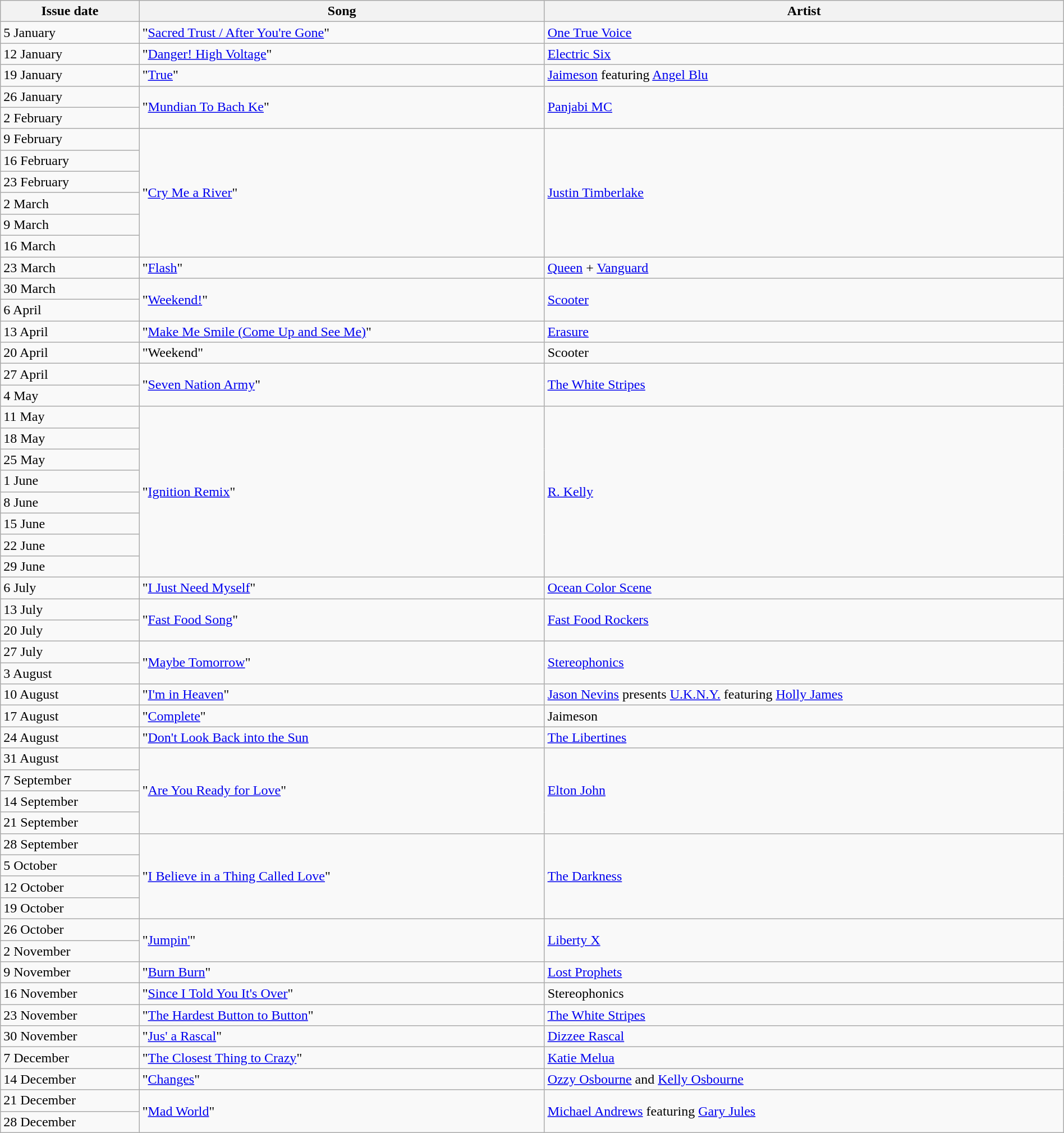<table style="width:100%;" class="wikitable">
<tr>
<th>Issue date</th>
<th>Song</th>
<th>Artist</th>
</tr>
<tr>
<td>5 January</td>
<td>"<a href='#'>Sacred Trust / After You're Gone</a>"</td>
<td><a href='#'>One True Voice</a></td>
</tr>
<tr>
<td>12 January</td>
<td>"<a href='#'>Danger! High Voltage</a>"</td>
<td><a href='#'>Electric Six</a></td>
</tr>
<tr>
<td>19 January</td>
<td>"<a href='#'>True</a>"</td>
<td><a href='#'>Jaimeson</a> featuring <a href='#'>Angel Blu</a></td>
</tr>
<tr>
<td>26 January</td>
<td rowspan="2">"<a href='#'>Mundian To Bach Ke</a>"</td>
<td rowspan="2"><a href='#'>Panjabi MC</a></td>
</tr>
<tr>
<td>2 February</td>
</tr>
<tr>
<td>9 February</td>
<td rowspan="6">"<a href='#'>Cry Me a River</a>"</td>
<td rowspan="6"><a href='#'>Justin Timberlake</a></td>
</tr>
<tr>
<td>16 February</td>
</tr>
<tr>
<td>23 February</td>
</tr>
<tr>
<td>2 March</td>
</tr>
<tr>
<td>9 March</td>
</tr>
<tr>
<td>16 March</td>
</tr>
<tr>
<td>23 March</td>
<td>"<a href='#'>Flash</a>"</td>
<td><a href='#'>Queen</a> + <a href='#'>Vanguard</a></td>
</tr>
<tr>
<td>30 March</td>
<td rowspan="2">"<a href='#'>Weekend!</a>"</td>
<td rowspan="2"><a href='#'>Scooter</a></td>
</tr>
<tr>
<td>6 April</td>
</tr>
<tr>
<td>13 April</td>
<td>"<a href='#'>Make Me Smile (Come Up and See Me)</a>"</td>
<td><a href='#'>Erasure</a></td>
</tr>
<tr>
<td>20 April</td>
<td>"Weekend"</td>
<td>Scooter</td>
</tr>
<tr>
<td>27 April</td>
<td rowspan="2">"<a href='#'>Seven Nation Army</a>"</td>
<td rowspan="2"><a href='#'>The White Stripes</a></td>
</tr>
<tr>
<td>4 May</td>
</tr>
<tr>
<td>11 May </td>
<td rowspan="8">"<a href='#'>Ignition Remix</a>"</td>
<td rowspan="8"><a href='#'>R. Kelly</a></td>
</tr>
<tr>
<td>18 May  </td>
</tr>
<tr>
<td>25 May  </td>
</tr>
<tr>
<td>1 June </td>
</tr>
<tr>
<td>8 June</td>
</tr>
<tr>
<td>15 June</td>
</tr>
<tr>
<td>22 June</td>
</tr>
<tr>
<td>29 June</td>
</tr>
<tr>
<td>6 July</td>
<td>"<a href='#'>I Just Need Myself</a>"</td>
<td><a href='#'>Ocean Color Scene</a></td>
</tr>
<tr>
<td>13 July</td>
<td rowspan="2">"<a href='#'>Fast Food Song</a>"</td>
<td rowspan="2"><a href='#'>Fast Food Rockers</a></td>
</tr>
<tr>
<td>20 July</td>
</tr>
<tr>
<td>27 July</td>
<td rowspan="2">"<a href='#'>Maybe Tomorrow</a>"</td>
<td rowspan="2"><a href='#'>Stereophonics</a></td>
</tr>
<tr>
<td>3 August</td>
</tr>
<tr>
<td>10 August</td>
<td>"<a href='#'>I'm in Heaven</a>"</td>
<td><a href='#'>Jason Nevins</a> presents <a href='#'>U.K.N.Y.</a> featuring <a href='#'>Holly James</a></td>
</tr>
<tr>
<td>17 August</td>
<td>"<a href='#'>Complete</a>"</td>
<td>Jaimeson</td>
</tr>
<tr>
<td>24 August</td>
<td>"<a href='#'>Don't Look Back into the Sun</a></td>
<td><a href='#'>The Libertines</a></td>
</tr>
<tr>
<td>31 August </td>
<td rowspan="4">"<a href='#'>Are You Ready for Love</a>"</td>
<td rowspan="4"><a href='#'>Elton John</a></td>
</tr>
<tr>
<td>7 September</td>
</tr>
<tr>
<td>14 September</td>
</tr>
<tr>
<td>21 September</td>
</tr>
<tr>
<td>28 September</td>
<td rowspan="4">"<a href='#'>I Believe in a Thing Called Love</a>"</td>
<td rowspan="4"><a href='#'>The Darkness</a></td>
</tr>
<tr>
<td>5 October</td>
</tr>
<tr>
<td>12 October</td>
</tr>
<tr>
<td>19 October</td>
</tr>
<tr>
<td>26 October</td>
<td rowspan="2">"<a href='#'>Jumpin'</a>"</td>
<td rowspan="2"><a href='#'>Liberty X</a></td>
</tr>
<tr>
<td>2 November</td>
</tr>
<tr>
<td>9 November</td>
<td>"<a href='#'>Burn Burn</a>"</td>
<td><a href='#'>Lost Prophets</a></td>
</tr>
<tr>
<td>16 November</td>
<td>"<a href='#'>Since I Told You It's Over</a>"</td>
<td>Stereophonics</td>
</tr>
<tr>
<td>23 November</td>
<td>"<a href='#'>The Hardest Button to Button</a>"</td>
<td><a href='#'>The White Stripes</a></td>
</tr>
<tr>
<td>30 November</td>
<td>"<a href='#'>Jus' a Rascal</a>"</td>
<td><a href='#'>Dizzee Rascal</a></td>
</tr>
<tr>
<td>7 December</td>
<td>"<a href='#'>The Closest Thing to Crazy</a>"</td>
<td><a href='#'>Katie Melua</a></td>
</tr>
<tr>
<td>14 December </td>
<td>"<a href='#'>Changes</a>"</td>
<td><a href='#'>Ozzy Osbourne</a> and <a href='#'>Kelly Osbourne</a></td>
</tr>
<tr>
<td>21 December </td>
<td rowspan="2">"<a href='#'>Mad World</a>"</td>
<td rowspan="2"><a href='#'>Michael Andrews</a> featuring <a href='#'>Gary Jules</a></td>
</tr>
<tr>
<td>28 December </td>
</tr>
</table>
